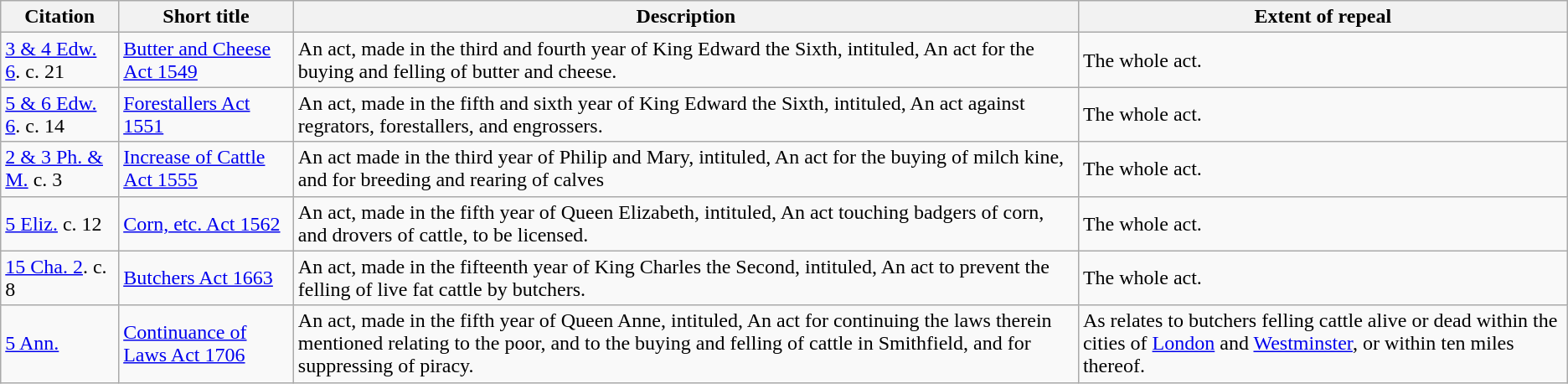<table class="wikitable">
<tr>
<th>Citation</th>
<th>Short title</th>
<th>Description</th>
<th>Extent of repeal</th>
</tr>
<tr>
<td><a href='#'>3 & 4 Edw. 6</a>. c. 21</td>
<td><a href='#'>Butter and Cheese Act 1549</a></td>
<td>An act, made in the third and fourth year of King Edward the Sixth, intituled, An act for the buying and felling of butter and cheese.</td>
<td>The whole act.</td>
</tr>
<tr>
<td><a href='#'>5 & 6 Edw. 6</a>. c. 14</td>
<td><a href='#'>Forestallers Act 1551</a></td>
<td>An act, made in the fifth and sixth year of King Edward the Sixth, intituled, An act against regrators, forestallers, and engrossers.</td>
<td>The whole act.</td>
</tr>
<tr>
<td><a href='#'>2 & 3 Ph. & M.</a> c. 3</td>
<td><a href='#'>Increase of Cattle Act 1555</a></td>
<td>An act made in the third year of Philip and Mary, intituled, An act for the buying of milch kine, and for breeding and rearing of calves</td>
<td>The whole act.</td>
</tr>
<tr>
<td><a href='#'>5 Eliz.</a> c. 12</td>
<td><a href='#'>Corn, etc. Act 1562</a></td>
<td>An act, made in the fifth year of Queen Elizabeth, intituled, An act touching badgers of corn, and drovers of cattle, to be licensed.</td>
<td>The whole act.</td>
</tr>
<tr>
<td><a href='#'>15 Cha. 2</a>. c. 8</td>
<td><a href='#'>Butchers Act 1663</a></td>
<td>An act, made in the fifteenth year of King Charles the Second, intituled, An act to prevent the felling of live fat cattle by butchers.</td>
<td>The whole act.</td>
</tr>
<tr>
<td><a href='#'>5 Ann.</a></td>
<td><a href='#'>Continuance of Laws Act 1706</a></td>
<td>An act, made in the fifth year of Queen Anne, intituled, An act for continuing the laws therein mentioned relating to the poor, and to the buying and felling of cattle in Smithfield, and for suppressing of piracy.</td>
<td>As relates to butchers felling cattle alive or dead within the cities of <a href='#'>London</a> and <a href='#'>Westminster</a>, or within ten miles thereof.</td>
</tr>
</table>
